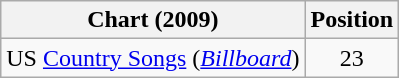<table class="wikitable sortable">
<tr>
<th scope="col">Chart (2009)</th>
<th scope="col">Position</th>
</tr>
<tr>
<td>US <a href='#'>Country Songs</a> (<em><a href='#'>Billboard</a></em>)</td>
<td align="center">23</td>
</tr>
</table>
